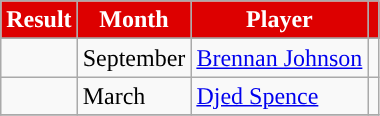<table class="wikitable" style="text-align:left">
<tr>
<th style="background:#DD0000; color:#FFFFFF;">Result</th>
<th style="background:#DD0000; color:#FFFFFF;">Month</th>
<th style="background:#DD0000;color:#FFFFFF;">Player</th>
<th style="background:#DD0000; color:#FFFFFF;"></th>
</tr>
<tr>
</tr>
<tr>
<td></td>
<td>September</td>
<td> <a href='#'>Brennan Johnson</a></td>
<td></td>
</tr>
<tr>
<td></td>
<td>March</td>
<td> <a href='#'>Djed Spence</a></td>
<td></td>
</tr>
<tr>
</tr>
</table>
